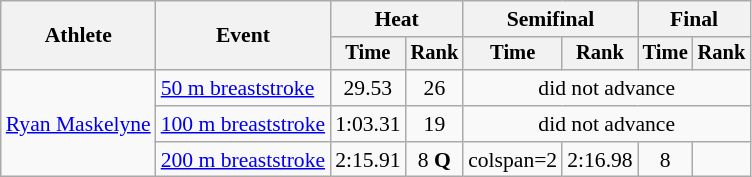<table class=wikitable style=font-size:90%>
<tr>
<th rowspan=2>Athlete</th>
<th rowspan=2>Event</th>
<th colspan=2>Heat</th>
<th colspan=2>Semifinal</th>
<th colspan=2>Final</th>
</tr>
<tr style=font-size:95%>
<th>Time</th>
<th>Rank</th>
<th>Time</th>
<th>Rank</th>
<th>Time</th>
<th>Rank</th>
</tr>
<tr align=center>
<td align=left rowspan=3><a href='#'>Ryan Maskelyne</a></td>
<td align=left><a href='#'>50 m breaststroke</a></td>
<td>29.53</td>
<td>26</td>
<td colspan=4>did not advance</td>
</tr>
<tr align=center>
<td align=left rowspan="1"><a href='#'>100 m breaststroke</a></td>
<td>1:03.31</td>
<td>19</td>
<td colspan=4>did not advance</td>
</tr>
<tr align=center>
<td align=left rowspan="1"><a href='#'>200 m breaststroke</a></td>
<td>2:15.91</td>
<td>8 <strong>Q</strong></td>
<td>colspan=2 </td>
<td>2:16.98</td>
<td>8</td>
</tr>
</table>
